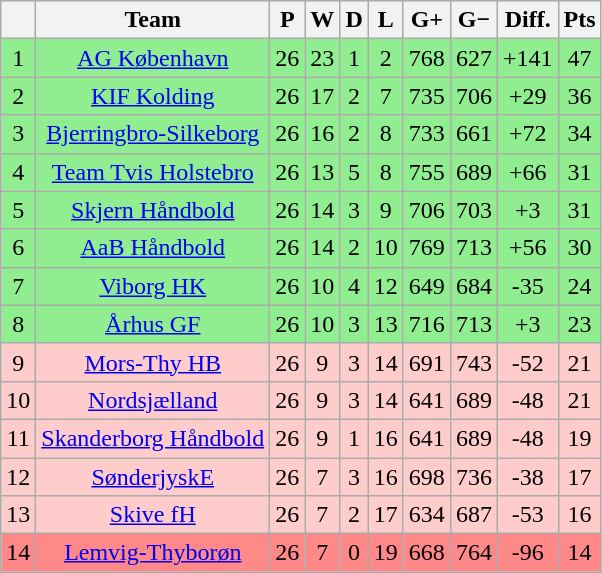<table class="wikitable sortable" style="text-align: center;">
<tr>
<th align="center"></th>
<th align="center">Team</th>
<th align="center">P</th>
<th align="center">W</th>
<th align="center">D</th>
<th align="center">L</th>
<th align="center">G+</th>
<th align="center">G−</th>
<th align="center">Diff.</th>
<th align="center">Pts</th>
</tr>
<tr style="background: #90EE90;">
<td>1</td>
<td><a href='#'>AG København</a></td>
<td>26</td>
<td>23</td>
<td>1</td>
<td>2</td>
<td>768</td>
<td>627</td>
<td>+141</td>
<td>47</td>
</tr>
<tr style="background: #90EE90;">
<td>2</td>
<td><a href='#'>KIF Kolding</a></td>
<td>26</td>
<td>17</td>
<td>2</td>
<td>7</td>
<td>735</td>
<td>706</td>
<td>+29</td>
<td>36</td>
</tr>
<tr style="background: #90EE90;">
<td>3</td>
<td><a href='#'>Bjerringbro-Silkeborg</a></td>
<td>26</td>
<td>16</td>
<td>2</td>
<td>8</td>
<td>733</td>
<td>661</td>
<td>+72</td>
<td>34</td>
</tr>
<tr style="background: #90EE90;">
<td>4</td>
<td><a href='#'>Team Tvis Holstebro</a></td>
<td>26</td>
<td>13</td>
<td>5</td>
<td>8</td>
<td>755</td>
<td>689</td>
<td>+66</td>
<td>31</td>
</tr>
<tr style="background: #90EE90;">
<td>5</td>
<td><a href='#'>Skjern Håndbold</a></td>
<td>26</td>
<td>14</td>
<td>3</td>
<td>9</td>
<td>706</td>
<td>703</td>
<td>+3</td>
<td>31</td>
</tr>
<tr style="background: #90EE90;">
<td>6</td>
<td><a href='#'>AaB Håndbold</a></td>
<td>26</td>
<td>14</td>
<td>2</td>
<td>10</td>
<td>769</td>
<td>713</td>
<td>+56</td>
<td>30</td>
</tr>
<tr style="background: #90EE90;">
<td>7</td>
<td><a href='#'>Viborg HK</a></td>
<td>26</td>
<td>10</td>
<td>4</td>
<td>12</td>
<td>649</td>
<td>684</td>
<td>-35</td>
<td>24</td>
</tr>
<tr style="background: #90EE90;">
<td>8</td>
<td><a href='#'>Århus GF</a></td>
<td>26</td>
<td>10</td>
<td>3</td>
<td>13</td>
<td>716</td>
<td>713</td>
<td>+3</td>
<td>23</td>
</tr>
<tr style="background:#FFCCCC">
<td>9</td>
<td><a href='#'>Mors-Thy HB</a></td>
<td>26</td>
<td>9</td>
<td>3</td>
<td>14</td>
<td>691</td>
<td>743</td>
<td>-52</td>
<td>21</td>
</tr>
<tr style="background:#FFCCCC">
<td>10</td>
<td><a href='#'>Nordsjælland</a></td>
<td>26</td>
<td>9</td>
<td>3</td>
<td>14</td>
<td>641</td>
<td>689</td>
<td>-48</td>
<td>21</td>
</tr>
<tr style="background:#FFCCCC">
<td>11</td>
<td><a href='#'>Skanderborg Håndbold</a></td>
<td>26</td>
<td>9</td>
<td>1</td>
<td>16</td>
<td>641</td>
<td>689</td>
<td>-48</td>
<td>19</td>
</tr>
<tr style="background:#FFCCCC">
<td>12</td>
<td><a href='#'>SønderjyskE</a></td>
<td>26</td>
<td>7</td>
<td>3</td>
<td>16</td>
<td>698</td>
<td>736</td>
<td>-38</td>
<td>17</td>
</tr>
<tr style="background:#FFCCCC">
<td>13</td>
<td><a href='#'>Skive fH</a></td>
<td>26</td>
<td>7</td>
<td>2</td>
<td>17</td>
<td>634</td>
<td>687</td>
<td>-53</td>
<td>16</td>
</tr>
<tr style="background:#FF8888">
<td>14</td>
<td><a href='#'>Lemvig-Thyborøn</a></td>
<td>26</td>
<td>7</td>
<td>0</td>
<td>19</td>
<td>668</td>
<td>764</td>
<td>-96</td>
<td>14</td>
</tr>
</table>
